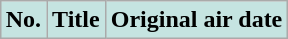<table class="wikitable plainrowheaders" style="width:auto; margin:auto; background:#fff;">
<tr>
<th style="background:#c5e4e1; color:#000; text-align:center;">No.</th>
<th ! style="background:#c5e4e1; color:#000; text-align:center;">Title</th>
<th ! style="background:#c5e4e1; color:#000; text-align:center;">Original air date<br>




</th>
</tr>
</table>
